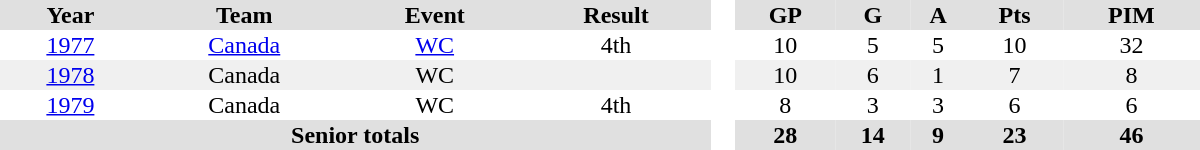<table border="0" cellpadding="1" cellspacing="0" style="text-align:center; width:50em">
<tr ALIGN="center" bgcolor="#e0e0e0">
<th>Year</th>
<th>Team</th>
<th>Event</th>
<th>Result</th>
<th rowspan="99" bgcolor="#ffffff"> </th>
<th>GP</th>
<th>G</th>
<th>A</th>
<th>Pts</th>
<th>PIM</th>
</tr>
<tr>
<td><a href='#'>1977</a></td>
<td><a href='#'>Canada</a></td>
<td><a href='#'>WC</a></td>
<td>4th</td>
<td>10</td>
<td>5</td>
<td>5</td>
<td>10</td>
<td>32</td>
</tr>
<tr bgcolor="#f0f0f0">
<td><a href='#'>1978</a></td>
<td>Canada</td>
<td>WC</td>
<td></td>
<td>10</td>
<td>6</td>
<td>1</td>
<td>7</td>
<td>8</td>
</tr>
<tr>
<td><a href='#'>1979</a></td>
<td>Canada</td>
<td>WC</td>
<td>4th</td>
<td>8</td>
<td>3</td>
<td>3</td>
<td>6</td>
<td>6</td>
</tr>
<tr bgcolor="#e0e0e0">
<th colspan=4>Senior totals</th>
<th>28</th>
<th>14</th>
<th>9</th>
<th>23</th>
<th>46</th>
</tr>
</table>
